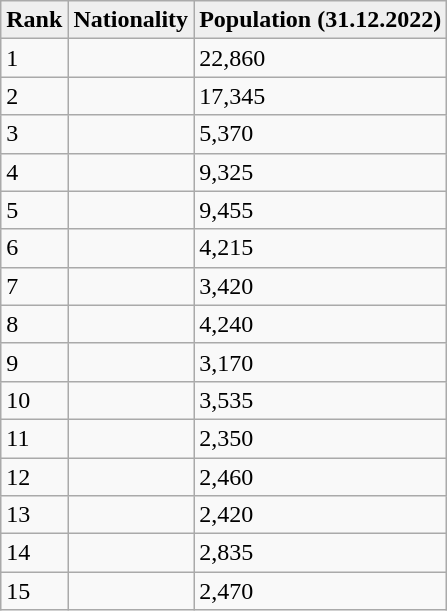<table class="wikitable">
<tr>
<th style="background:#efefef;">Rank</th>
<th style="background:#efefef;">Nationality</th>
<th style="background:#efefef;">Population (31.12.2022)</th>
</tr>
<tr>
<td>1</td>
<td></td>
<td>22,860</td>
</tr>
<tr>
<td>2</td>
<td></td>
<td>17,345</td>
</tr>
<tr>
<td>3</td>
<td></td>
<td>5,370</td>
</tr>
<tr>
<td>4</td>
<td></td>
<td>9,325</td>
</tr>
<tr>
<td>5</td>
<td></td>
<td>9,455</td>
</tr>
<tr>
<td>6</td>
<td></td>
<td>4,215</td>
</tr>
<tr>
<td>7</td>
<td></td>
<td>3,420</td>
</tr>
<tr>
<td>8</td>
<td></td>
<td>4,240</td>
</tr>
<tr>
<td>9</td>
<td></td>
<td>3,170</td>
</tr>
<tr>
<td>10</td>
<td></td>
<td>3,535</td>
</tr>
<tr>
<td>11</td>
<td></td>
<td>2,350</td>
</tr>
<tr>
<td>12</td>
<td></td>
<td>2,460</td>
</tr>
<tr>
<td>13</td>
<td></td>
<td>2,420</td>
</tr>
<tr>
<td>14</td>
<td></td>
<td>2,835</td>
</tr>
<tr>
<td>15</td>
<td></td>
<td>2,470</td>
</tr>
</table>
